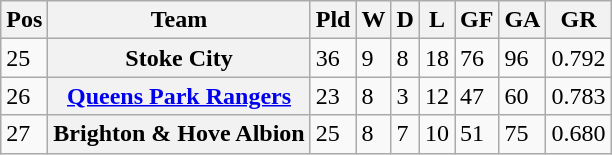<table class="wikitable">
<tr>
<th><abbr>Pos</abbr></th>
<th>Team</th>
<th><abbr>Pld</abbr></th>
<th><abbr>W</abbr></th>
<th><abbr>D</abbr></th>
<th><abbr>L</abbr></th>
<th><abbr>GF</abbr></th>
<th><abbr>GA</abbr></th>
<th><abbr>GR</abbr></th>
</tr>
<tr>
<td>25</td>
<th>Stoke City</th>
<td>36</td>
<td>9</td>
<td>8</td>
<td>18</td>
<td>76</td>
<td>96</td>
<td>0.792</td>
</tr>
<tr>
<td>26</td>
<th><a href='#'>Queens Park Rangers</a></th>
<td>23</td>
<td>8</td>
<td>3</td>
<td>12</td>
<td>47</td>
<td>60</td>
<td>0.783</td>
</tr>
<tr>
<td>27</td>
<th>Brighton & Hove Albion</th>
<td>25</td>
<td>8</td>
<td>7</td>
<td>10</td>
<td>51</td>
<td>75</td>
<td>0.680</td>
</tr>
</table>
